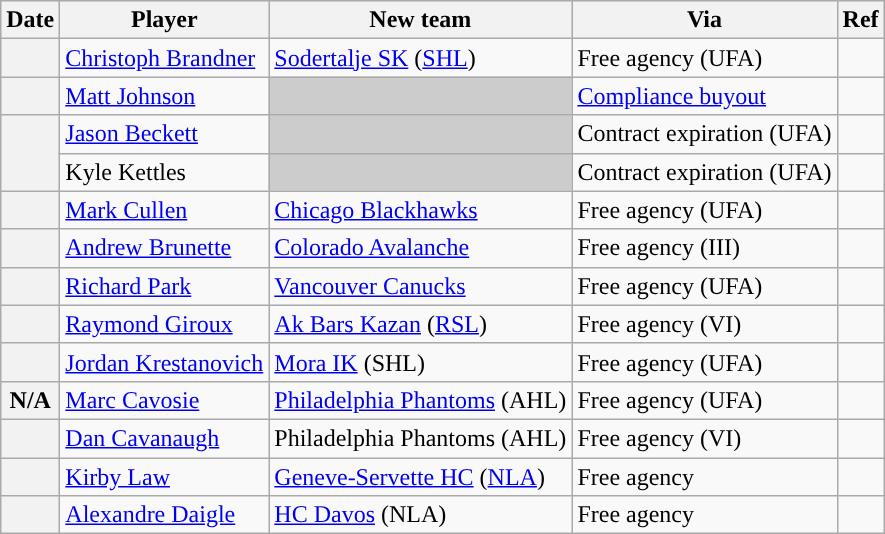<table class="wikitable plainrowheaders">
<tr style="background:#ddd; text-align:center;">
<th>Date</th>
<th>Player</th>
<th>New team</th>
<th>Via</th>
<th>Ref</th>
</tr>
<tr>
<th scope="row"></th>
<td><a href='#'>Christoph Brandner</a></td>
<td><a href='#'>Sodertalje SK</a> (<a href='#'>SHL</a>)</td>
<td>Free agency (UFA)</td>
<td></td>
</tr>
<tr>
<th scope="row"></th>
<td><a href='#'>Matt Johnson</a></td>
<td style="background:#ccc"></td>
<td><a href='#'>Compliance buyout</a></td>
<td></td>
</tr>
<tr>
<th scope="row" rowspan=2></th>
<td><a href='#'>Jason Beckett</a></td>
<td style="background:#ccc"></td>
<td>Contract expiration (UFA)</td>
<td></td>
</tr>
<tr>
<td>Kyle Kettles</td>
<td style="background:#ccc"></td>
<td>Contract expiration (UFA)</td>
<td></td>
</tr>
<tr>
<th scope="row"></th>
<td><a href='#'>Mark Cullen</a></td>
<td><a href='#'>Chicago Blackhawks</a></td>
<td>Free agency (UFA)</td>
<td></td>
</tr>
<tr>
<th scope="row"></th>
<td><a href='#'>Andrew Brunette</a></td>
<td><a href='#'>Colorado Avalanche</a></td>
<td>Free agency (III)</td>
<td></td>
</tr>
<tr>
<th scope="row"></th>
<td><a href='#'>Richard Park</a></td>
<td><a href='#'>Vancouver Canucks</a></td>
<td>Free agency (UFA)</td>
<td></td>
</tr>
<tr>
<th scope="row"></th>
<td><a href='#'>Raymond Giroux</a></td>
<td><a href='#'>Ak Bars Kazan</a> (<a href='#'>RSL</a>)</td>
<td>Free agency (VI)</td>
<td></td>
</tr>
<tr>
<th scope="row"></th>
<td><a href='#'>Jordan Krestanovich</a></td>
<td><a href='#'>Mora IK</a> (SHL)</td>
<td>Free agency (UFA)</td>
<td></td>
</tr>
<tr>
<th scope="row">N/A</th>
<td><a href='#'>Marc Cavosie</a></td>
<td><a href='#'>Philadelphia Phantoms</a> (AHL)</td>
<td>Free agency (UFA)</td>
<td></td>
</tr>
<tr>
<th scope="row"></th>
<td><a href='#'>Dan Cavanaugh</a></td>
<td>Philadelphia Phantoms (AHL)</td>
<td>Free agency (VI)</td>
<td></td>
</tr>
<tr>
<th scope="row"></th>
<td><a href='#'>Kirby Law</a></td>
<td><a href='#'>Geneve-Servette HC</a> (<a href='#'>NLA</a>)</td>
<td>Free agency</td>
<td></td>
</tr>
<tr>
<th scope="row"></th>
<td><a href='#'>Alexandre Daigle</a></td>
<td><a href='#'>HC Davos</a> (NLA)</td>
<td>Free agency</td>
<td></td>
</tr>
</table>
